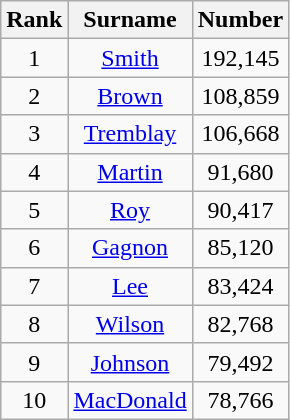<table class="wikitable sortable" style="text-align: center">
<tr>
<th>Rank</th>
<th>Surname</th>
<th>Number</th>
</tr>
<tr>
<td>1</td>
<td><a href='#'>Smith</a></td>
<td>192,145</td>
</tr>
<tr>
<td>2</td>
<td><a href='#'>Brown</a></td>
<td>108,859</td>
</tr>
<tr>
<td>3</td>
<td><a href='#'>Tremblay</a></td>
<td>106,668</td>
</tr>
<tr>
<td>4</td>
<td><a href='#'>Martin</a></td>
<td>91,680</td>
</tr>
<tr>
<td>5</td>
<td><a href='#'>Roy</a></td>
<td>90,417</td>
</tr>
<tr>
<td>6</td>
<td><a href='#'>Gagnon</a></td>
<td>85,120</td>
</tr>
<tr>
<td>7</td>
<td><a href='#'>Lee</a></td>
<td>83,424</td>
</tr>
<tr>
<td>8</td>
<td><a href='#'>Wilson</a></td>
<td>82,768</td>
</tr>
<tr>
<td>9</td>
<td><a href='#'>Johnson</a></td>
<td>79,492</td>
</tr>
<tr>
<td>10</td>
<td><a href='#'>MacDonald</a></td>
<td>78,766</td>
</tr>
</table>
